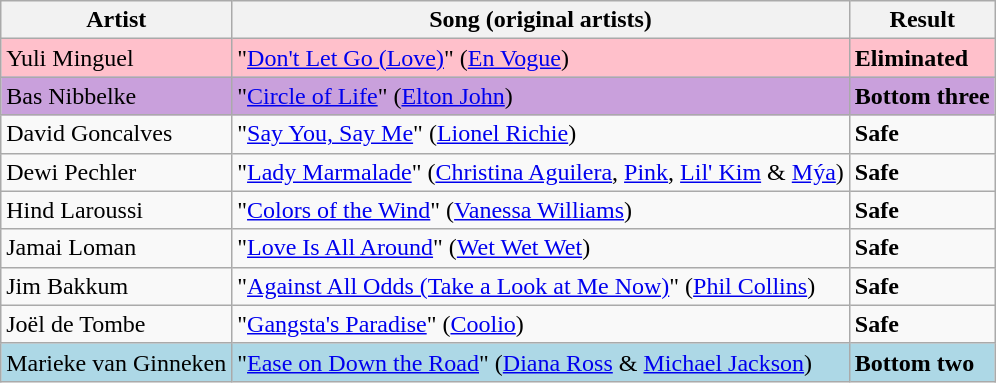<table class=wikitable>
<tr>
<th>Artist</th>
<th>Song (original artists)</th>
<th>Result</th>
</tr>
<tr style="background:pink;">
<td>Yuli Minguel</td>
<td>"<a href='#'>Don't Let Go (Love)</a>" (<a href='#'>En Vogue</a>)</td>
<td><strong>Eliminated</strong></td>
</tr>
<tr style="background:#C9A0DC">
<td>Bas Nibbelke</td>
<td>"<a href='#'>Circle of Life</a>" (<a href='#'>Elton John</a>)</td>
<td><strong>Bottom three</strong></td>
</tr>
<tr>
<td>David Goncalves</td>
<td>"<a href='#'>Say You, Say Me</a>" (<a href='#'>Lionel Richie</a>)</td>
<td><strong>Safe</strong></td>
</tr>
<tr>
<td>Dewi Pechler</td>
<td>"<a href='#'>Lady Marmalade</a>" (<a href='#'>Christina Aguilera</a>, <a href='#'>Pink</a>, <a href='#'>Lil' Kim</a> & <a href='#'>Mýa</a>)</td>
<td><strong>Safe</strong></td>
</tr>
<tr>
<td>Hind Laroussi</td>
<td>"<a href='#'>Colors of the Wind</a>" (<a href='#'>Vanessa Williams</a>)</td>
<td><strong>Safe</strong></td>
</tr>
<tr>
<td>Jamai Loman</td>
<td>"<a href='#'>Love Is All Around</a>" (<a href='#'>Wet Wet Wet</a>)</td>
<td><strong>Safe</strong></td>
</tr>
<tr>
<td>Jim Bakkum</td>
<td>"<a href='#'>Against All Odds (Take a Look at Me Now)</a>" (<a href='#'>Phil Collins</a>)</td>
<td><strong>Safe</strong></td>
</tr>
<tr>
<td>Joël de Tombe</td>
<td>"<a href='#'>Gangsta's Paradise</a>" (<a href='#'>Coolio</a>)</td>
<td><strong>Safe</strong></td>
</tr>
<tr style="background:lightblue;">
<td>Marieke van Ginneken</td>
<td>"<a href='#'>Ease on Down the Road</a>" (<a href='#'>Diana Ross</a> & <a href='#'>Michael Jackson</a>)</td>
<td><strong>Bottom two</strong></td>
</tr>
</table>
